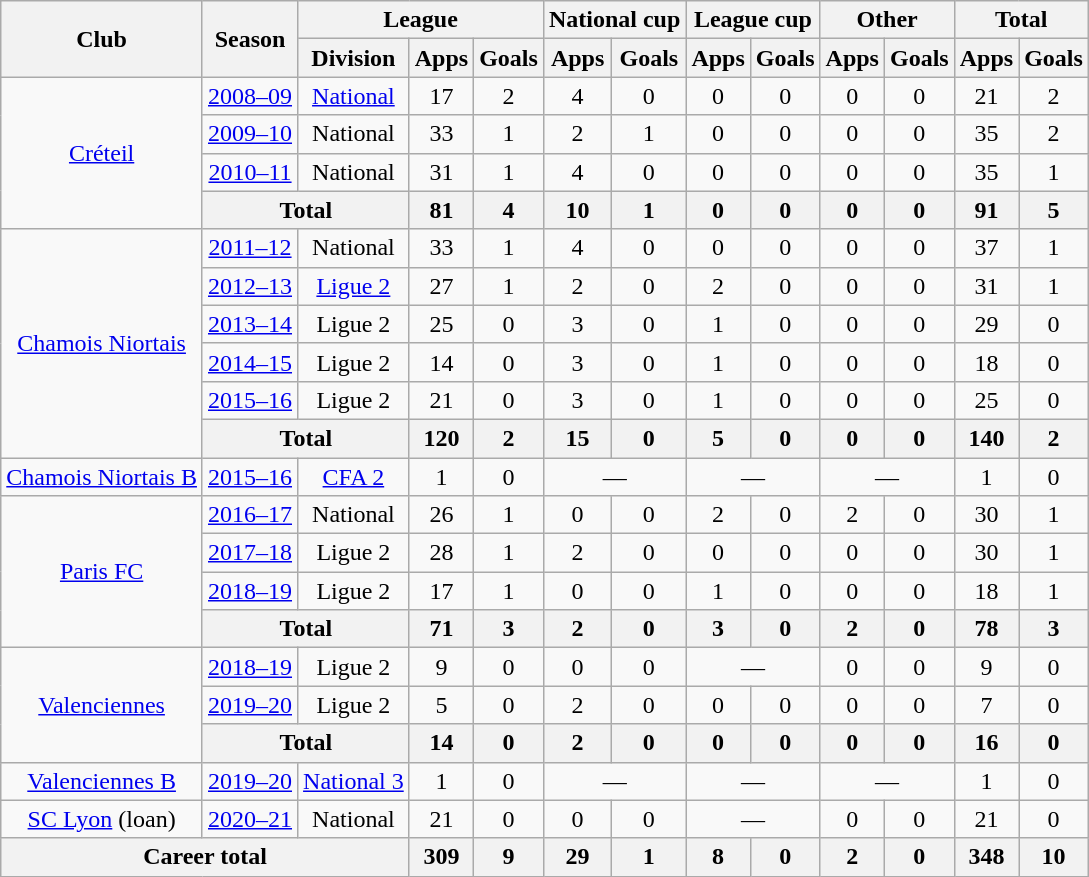<table class="wikitable" style="text-align:center">
<tr>
<th rowspan="2">Club</th>
<th rowspan="2">Season</th>
<th colspan="3">League</th>
<th colspan="2">National cup</th>
<th colspan="2">League cup</th>
<th colspan="2">Other</th>
<th colspan="2">Total</th>
</tr>
<tr>
<th>Division</th>
<th>Apps</th>
<th>Goals</th>
<th>Apps</th>
<th>Goals</th>
<th>Apps</th>
<th>Goals</th>
<th>Apps</th>
<th>Goals</th>
<th>Apps</th>
<th>Goals</th>
</tr>
<tr>
<td rowspan="4"><a href='#'>Créteil</a></td>
<td><a href='#'>2008–09</a></td>
<td><a href='#'>National</a></td>
<td>17</td>
<td>2</td>
<td>4</td>
<td>0</td>
<td>0</td>
<td>0</td>
<td>0</td>
<td>0</td>
<td>21</td>
<td>2</td>
</tr>
<tr>
<td><a href='#'>2009–10</a></td>
<td>National</td>
<td>33</td>
<td>1</td>
<td>2</td>
<td>1</td>
<td>0</td>
<td>0</td>
<td>0</td>
<td>0</td>
<td>35</td>
<td>2</td>
</tr>
<tr>
<td><a href='#'>2010–11</a></td>
<td>National</td>
<td>31</td>
<td>1</td>
<td>4</td>
<td>0</td>
<td>0</td>
<td>0</td>
<td>0</td>
<td>0</td>
<td>35</td>
<td>1</td>
</tr>
<tr>
<th colspan="2">Total</th>
<th>81</th>
<th>4</th>
<th>10</th>
<th>1</th>
<th>0</th>
<th>0</th>
<th>0</th>
<th>0</th>
<th>91</th>
<th>5</th>
</tr>
<tr>
<td rowspan="6"><a href='#'>Chamois Niortais</a></td>
<td><a href='#'>2011–12</a></td>
<td>National</td>
<td>33</td>
<td>1</td>
<td>4</td>
<td>0</td>
<td>0</td>
<td>0</td>
<td>0</td>
<td>0</td>
<td>37</td>
<td>1</td>
</tr>
<tr>
<td><a href='#'>2012–13</a></td>
<td><a href='#'>Ligue 2</a></td>
<td>27</td>
<td>1</td>
<td>2</td>
<td>0</td>
<td>2</td>
<td>0</td>
<td>0</td>
<td>0</td>
<td>31</td>
<td>1</td>
</tr>
<tr>
<td><a href='#'>2013–14</a></td>
<td>Ligue 2</td>
<td>25</td>
<td>0</td>
<td>3</td>
<td>0</td>
<td>1</td>
<td>0</td>
<td>0</td>
<td>0</td>
<td>29</td>
<td>0</td>
</tr>
<tr>
<td><a href='#'>2014–15</a></td>
<td>Ligue 2</td>
<td>14</td>
<td>0</td>
<td>3</td>
<td>0</td>
<td>1</td>
<td>0</td>
<td>0</td>
<td>0</td>
<td>18</td>
<td>0</td>
</tr>
<tr>
<td><a href='#'>2015–16</a></td>
<td>Ligue 2</td>
<td>21</td>
<td>0</td>
<td>3</td>
<td>0</td>
<td>1</td>
<td>0</td>
<td>0</td>
<td>0</td>
<td>25</td>
<td>0</td>
</tr>
<tr>
<th colspan="2">Total</th>
<th>120</th>
<th>2</th>
<th>15</th>
<th>0</th>
<th>5</th>
<th>0</th>
<th>0</th>
<th>0</th>
<th>140</th>
<th>2</th>
</tr>
<tr>
<td><a href='#'>Chamois Niortais B</a></td>
<td><a href='#'>2015–16</a></td>
<td><a href='#'>CFA 2</a></td>
<td>1</td>
<td>0</td>
<td colspan="2">—</td>
<td colspan="2">—</td>
<td colspan="2">—</td>
<td>1</td>
<td>0</td>
</tr>
<tr>
<td rowspan="4"><a href='#'>Paris FC</a></td>
<td><a href='#'>2016–17</a></td>
<td>National</td>
<td>26</td>
<td>1</td>
<td>0</td>
<td>0</td>
<td>2</td>
<td>0</td>
<td>2</td>
<td>0</td>
<td>30</td>
<td>1</td>
</tr>
<tr>
<td><a href='#'>2017–18</a></td>
<td>Ligue 2</td>
<td>28</td>
<td>1</td>
<td>2</td>
<td>0</td>
<td>0</td>
<td>0</td>
<td>0</td>
<td>0</td>
<td>30</td>
<td>1</td>
</tr>
<tr>
<td><a href='#'>2018–19</a></td>
<td>Ligue 2</td>
<td>17</td>
<td>1</td>
<td>0</td>
<td>0</td>
<td>1</td>
<td>0</td>
<td>0</td>
<td>0</td>
<td>18</td>
<td>1</td>
</tr>
<tr>
<th colspan="2">Total</th>
<th>71</th>
<th>3</th>
<th>2</th>
<th>0</th>
<th>3</th>
<th>0</th>
<th>2</th>
<th>0</th>
<th>78</th>
<th>3</th>
</tr>
<tr>
<td rowspan="3"><a href='#'>Valenciennes</a></td>
<td><a href='#'>2018–19</a></td>
<td>Ligue 2</td>
<td>9</td>
<td>0</td>
<td>0</td>
<td>0</td>
<td colspan="2">—</td>
<td>0</td>
<td>0</td>
<td>9</td>
<td>0</td>
</tr>
<tr>
<td><a href='#'>2019–20</a></td>
<td>Ligue 2</td>
<td>5</td>
<td>0</td>
<td>2</td>
<td>0</td>
<td>0</td>
<td>0</td>
<td>0</td>
<td>0</td>
<td>7</td>
<td>0</td>
</tr>
<tr>
<th colspan="2">Total</th>
<th>14</th>
<th>0</th>
<th>2</th>
<th>0</th>
<th>0</th>
<th>0</th>
<th>0</th>
<th>0</th>
<th>16</th>
<th>0</th>
</tr>
<tr>
<td><a href='#'>Valenciennes B</a></td>
<td><a href='#'>2019–20</a></td>
<td><a href='#'>National 3</a></td>
<td>1</td>
<td>0</td>
<td colspan="2">—</td>
<td colspan="2">—</td>
<td colspan="2">—</td>
<td>1</td>
<td>0</td>
</tr>
<tr>
<td><a href='#'>SC Lyon</a> (loan)</td>
<td><a href='#'>2020–21</a></td>
<td>National</td>
<td>21</td>
<td>0</td>
<td>0</td>
<td>0</td>
<td colspan="2">—</td>
<td>0</td>
<td>0</td>
<td>21</td>
<td>0</td>
</tr>
<tr>
<th colspan="3">Career total</th>
<th>309</th>
<th>9</th>
<th>29</th>
<th>1</th>
<th>8</th>
<th>0</th>
<th>2</th>
<th>0</th>
<th>348</th>
<th>10</th>
</tr>
</table>
